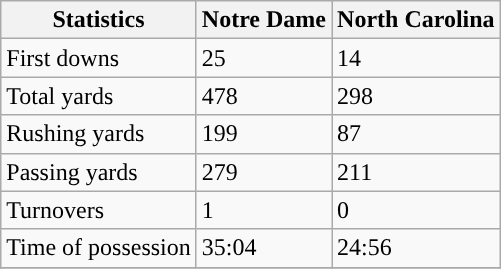<table class="wikitable">
<tr>
<th>Statistics</th>
<th>Notre Dame</th>
<th>North Carolina</th>
</tr>
<tr>
<td>First downs</td>
<td>25</td>
<td>14</td>
</tr>
<tr>
<td>Total yards</td>
<td>478</td>
<td>298</td>
</tr>
<tr>
<td>Rushing yards</td>
<td>199</td>
<td>87</td>
</tr>
<tr>
<td>Passing yards</td>
<td>279</td>
<td>211</td>
</tr>
<tr>
<td>Turnovers</td>
<td>1</td>
<td>0</td>
</tr>
<tr>
<td>Time of possession</td>
<td>35:04</td>
<td>24:56</td>
</tr>
<tr>
</tr>
</table>
